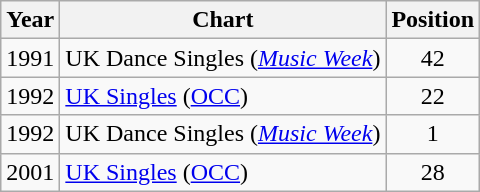<table class="wikitable">
<tr>
<th>Year</th>
<th>Chart</th>
<th>Position</th>
</tr>
<tr>
<td>1991</td>
<td>UK Dance Singles (<em><a href='#'>Music Week</a></em>)</td>
<td align="center">42</td>
</tr>
<tr>
<td>1992</td>
<td><a href='#'>UK Singles</a> (<a href='#'>OCC</a>)</td>
<td align="center">22</td>
</tr>
<tr>
<td>1992</td>
<td>UK Dance Singles (<em><a href='#'>Music Week</a></em>)</td>
<td align="center">1</td>
</tr>
<tr>
<td>2001</td>
<td><a href='#'>UK Singles</a> (<a href='#'>OCC</a>)</td>
<td align="center">28</td>
</tr>
</table>
